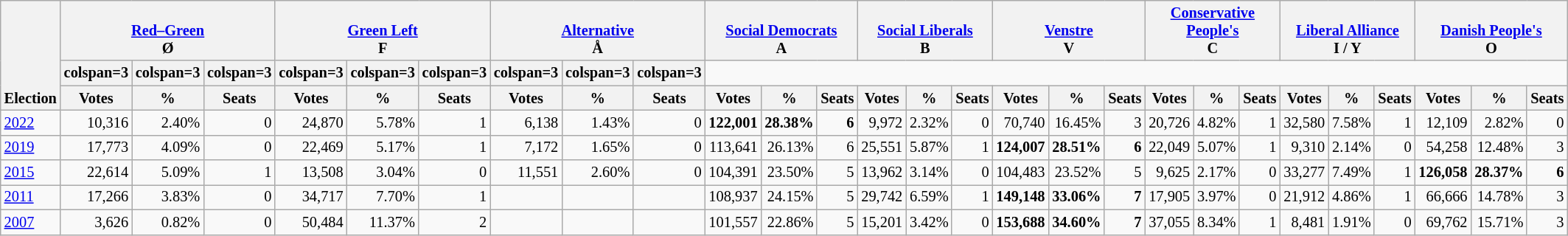<table class="wikitable" border="1" style="font-size:85%; text-align:right;">
<tr>
<th style="text-align:left;" valign=bottom rowspan=3>Election</th>
<th valign=bottom colspan=3><a href='#'>Red–Green</a><br>Ø</th>
<th valign=bottom colspan=3><a href='#'>Green Left</a><br>F</th>
<th valign=bottom colspan=3><a href='#'>Alternative</a><br>Å</th>
<th valign=bottom colspan=3><a href='#'>Social Democrats</a><br>A</th>
<th valign=bottom colspan=3><a href='#'>Social Liberals</a><br>B</th>
<th valign=bottom colspan=3><a href='#'>Venstre</a><br>V</th>
<th valign=bottom colspan=3><a href='#'>Conservative People's</a><br>C</th>
<th valign=bottom colspan=3><a href='#'>Liberal Alliance</a><br>I / Y</th>
<th valign=bottom colspan=3><a href='#'>Danish People's</a><br>O</th>
</tr>
<tr>
<th>colspan=3 </th>
<th>colspan=3 </th>
<th>colspan=3 </th>
<th>colspan=3 </th>
<th>colspan=3 </th>
<th>colspan=3 </th>
<th>colspan=3 </th>
<th>colspan=3 </th>
<th>colspan=3 </th>
</tr>
<tr>
<th>Votes</th>
<th>%</th>
<th>Seats</th>
<th>Votes</th>
<th>%</th>
<th>Seats</th>
<th>Votes</th>
<th>%</th>
<th>Seats</th>
<th>Votes</th>
<th>%</th>
<th>Seats</th>
<th>Votes</th>
<th>%</th>
<th>Seats</th>
<th>Votes</th>
<th>%</th>
<th>Seats</th>
<th>Votes</th>
<th>%</th>
<th>Seats</th>
<th>Votes</th>
<th>%</th>
<th>Seats</th>
<th>Votes</th>
<th>%</th>
<th>Seats</th>
</tr>
<tr>
<td align=left><a href='#'>2022</a></td>
<td>10,316</td>
<td>2.40%</td>
<td>0</td>
<td>24,870</td>
<td>5.78%</td>
<td>1</td>
<td>6,138</td>
<td>1.43%</td>
<td>0</td>
<td><strong>122,001</strong></td>
<td><strong>28.38%</strong></td>
<td><strong>6</strong></td>
<td>9,972</td>
<td>2.32%</td>
<td>0</td>
<td>70,740</td>
<td>16.45%</td>
<td>3</td>
<td>20,726</td>
<td>4.82%</td>
<td>1</td>
<td>32,580</td>
<td>7.58%</td>
<td>1</td>
<td>12,109</td>
<td>2.82%</td>
<td>0</td>
</tr>
<tr>
<td align=left><a href='#'>2019</a></td>
<td>17,773</td>
<td>4.09%</td>
<td>0</td>
<td>22,469</td>
<td>5.17%</td>
<td>1</td>
<td>7,172</td>
<td>1.65%</td>
<td>0</td>
<td>113,641</td>
<td>26.13%</td>
<td>6</td>
<td>25,551</td>
<td>5.87%</td>
<td>1</td>
<td><strong>124,007</strong></td>
<td><strong>28.51%</strong></td>
<td><strong>6</strong></td>
<td>22,049</td>
<td>5.07%</td>
<td>1</td>
<td>9,310</td>
<td>2.14%</td>
<td>0</td>
<td>54,258</td>
<td>12.48%</td>
<td>3</td>
</tr>
<tr>
<td align=left><a href='#'>2015</a></td>
<td>22,614</td>
<td>5.09%</td>
<td>1</td>
<td>13,508</td>
<td>3.04%</td>
<td>0</td>
<td>11,551</td>
<td>2.60%</td>
<td>0</td>
<td>104,391</td>
<td>23.50%</td>
<td>5</td>
<td>13,962</td>
<td>3.14%</td>
<td>0</td>
<td>104,483</td>
<td>23.52%</td>
<td>5</td>
<td>9,625</td>
<td>2.17%</td>
<td>0</td>
<td>33,277</td>
<td>7.49%</td>
<td>1</td>
<td><strong>126,058</strong></td>
<td><strong>28.37%</strong></td>
<td><strong>6</strong></td>
</tr>
<tr>
<td align=left><a href='#'>2011</a></td>
<td>17,266</td>
<td>3.83%</td>
<td>0</td>
<td>34,717</td>
<td>7.70%</td>
<td>1</td>
<td></td>
<td></td>
<td></td>
<td>108,937</td>
<td>24.15%</td>
<td>5</td>
<td>29,742</td>
<td>6.59%</td>
<td>1</td>
<td><strong>149,148</strong></td>
<td><strong>33.06%</strong></td>
<td><strong>7</strong></td>
<td>17,905</td>
<td>3.97%</td>
<td>0</td>
<td>21,912</td>
<td>4.86%</td>
<td>1</td>
<td>66,666</td>
<td>14.78%</td>
<td>3</td>
</tr>
<tr>
<td align=left><a href='#'>2007</a></td>
<td>3,626</td>
<td>0.82%</td>
<td>0</td>
<td>50,484</td>
<td>11.37%</td>
<td>2</td>
<td></td>
<td></td>
<td></td>
<td>101,557</td>
<td>22.86%</td>
<td>5</td>
<td>15,201</td>
<td>3.42%</td>
<td>0</td>
<td><strong>153,688</strong></td>
<td><strong>34.60%</strong></td>
<td><strong>7</strong></td>
<td>37,055</td>
<td>8.34%</td>
<td>1</td>
<td>8,481</td>
<td>1.91%</td>
<td>0</td>
<td>69,762</td>
<td>15.71%</td>
<td>3</td>
</tr>
</table>
